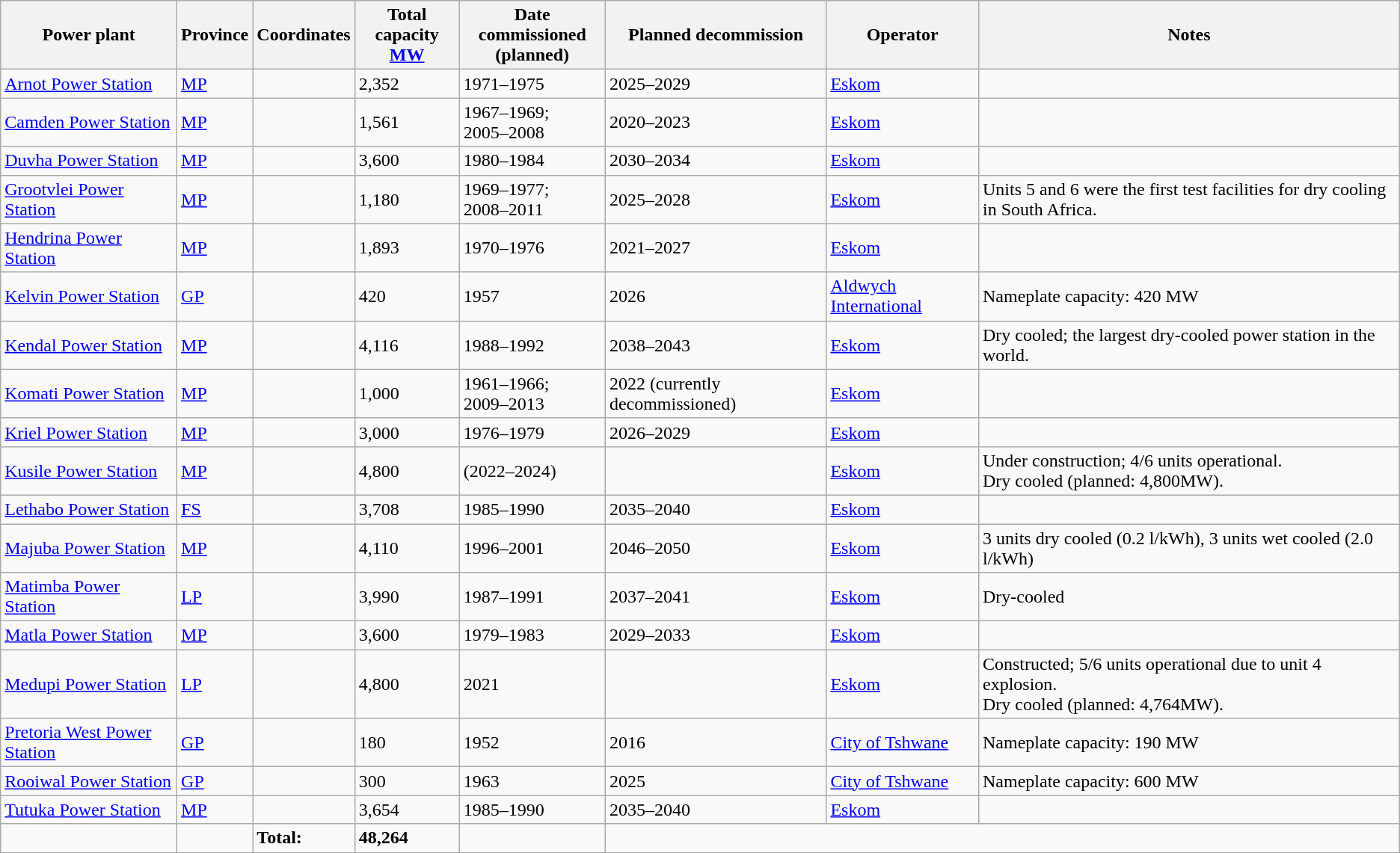<table class="wikitable sortable">
<tr>
<th>Power plant</th>
<th>Province</th>
<th>Coordinates</th>
<th>Total capacity<br><a href='#'>MW</a></th>
<th>Date commissioned <br>(planned)</th>
<th>Planned decommission</th>
<th>Operator</th>
<th>Notes</th>
</tr>
<tr>
<td><a href='#'>Arnot Power Station</a></td>
<td><a href='#'>MP</a></td>
<td></td>
<td>2,352</td>
<td>1971–1975</td>
<td>2025–2029</td>
<td><a href='#'>Eskom</a></td>
<td></td>
</tr>
<tr>
<td><a href='#'>Camden Power Station</a></td>
<td><a href='#'>MP</a></td>
<td></td>
<td>1,561</td>
<td>1967–1969;<br>2005–2008</td>
<td>2020–2023</td>
<td><a href='#'>Eskom</a></td>
<td></td>
</tr>
<tr>
<td><a href='#'>Duvha Power Station</a></td>
<td><a href='#'>MP</a></td>
<td></td>
<td>3,600</td>
<td>1980–1984</td>
<td>2030–2034</td>
<td><a href='#'>Eskom</a></td>
<td></td>
</tr>
<tr>
<td><a href='#'>Grootvlei Power Station</a></td>
<td><a href='#'>MP</a></td>
<td></td>
<td>1,180</td>
<td>1969–1977;<br>2008–2011</td>
<td>2025–2028</td>
<td><a href='#'>Eskom</a></td>
<td>Units 5 and 6 were the first test facilities for dry cooling in South Africa.</td>
</tr>
<tr>
<td><a href='#'>Hendrina Power Station</a></td>
<td><a href='#'>MP</a></td>
<td></td>
<td>1,893</td>
<td>1970–1976</td>
<td>2021–2027</td>
<td><a href='#'>Eskom</a></td>
<td></td>
</tr>
<tr>
<td><a href='#'>Kelvin Power Station</a></td>
<td><a href='#'>GP</a></td>
<td></td>
<td>420</td>
<td>1957</td>
<td>2026</td>
<td><a href='#'>Aldwych International</a></td>
<td>Nameplate capacity: 420 MW</td>
</tr>
<tr>
<td><a href='#'>Kendal Power Station</a></td>
<td><a href='#'>MP</a></td>
<td></td>
<td>4,116</td>
<td>1988–1992</td>
<td>2038–2043</td>
<td><a href='#'>Eskom</a></td>
<td>Dry cooled; the largest dry-cooled power station in the world.</td>
</tr>
<tr>
<td><a href='#'>Komati Power Station</a></td>
<td><a href='#'>MP</a></td>
<td></td>
<td>1,000</td>
<td>1961–1966;<br>2009–2013</td>
<td>2022 (currently decommissioned)</td>
<td><a href='#'>Eskom</a></td>
<td></td>
</tr>
<tr>
<td><a href='#'>Kriel Power Station</a></td>
<td><a href='#'>MP</a></td>
<td></td>
<td>3,000</td>
<td>1976–1979</td>
<td>2026–2029</td>
<td><a href='#'>Eskom</a></td>
<td></td>
</tr>
<tr>
<td><a href='#'>Kusile Power Station</a></td>
<td><a href='#'>MP</a></td>
<td></td>
<td>4,800</td>
<td>(2022–2024)</td>
<td></td>
<td><a href='#'>Eskom</a></td>
<td>Under construction; 4/6 units operational.<br>Dry cooled (planned: 4,800MW).</td>
</tr>
<tr>
<td><a href='#'>Lethabo Power Station</a></td>
<td><a href='#'>FS</a></td>
<td></td>
<td>3,708</td>
<td>1985–1990</td>
<td>2035–2040</td>
<td><a href='#'>Eskom</a></td>
<td></td>
</tr>
<tr>
<td><a href='#'>Majuba Power Station</a></td>
<td><a href='#'>MP</a></td>
<td></td>
<td>4,110</td>
<td>1996–2001</td>
<td>2046–2050</td>
<td><a href='#'>Eskom</a></td>
<td>3 units dry cooled (0.2 l/kWh), 3 units wet cooled (2.0 l/kWh)</td>
</tr>
<tr>
<td><a href='#'>Matimba Power Station</a></td>
<td><a href='#'>LP</a></td>
<td></td>
<td>3,990</td>
<td>1987–1991</td>
<td>2037–2041</td>
<td><a href='#'>Eskom</a></td>
<td>Dry-cooled</td>
</tr>
<tr>
<td><a href='#'>Matla Power Station</a></td>
<td><a href='#'>MP</a></td>
<td></td>
<td>3,600</td>
<td>1979–1983</td>
<td>2029–2033</td>
<td><a href='#'>Eskom</a></td>
<td><br></td>
</tr>
<tr>
<td><a href='#'>Medupi Power Station</a></td>
<td><a href='#'>LP</a></td>
<td></td>
<td>4,800</td>
<td>2021</td>
<td></td>
<td><a href='#'>Eskom</a></td>
<td>Constructed; 5/6 units operational due to unit 4 explosion.<br>Dry cooled (planned: 4,764MW).</td>
</tr>
<tr>
<td><a href='#'>Pretoria West Power Station</a></td>
<td><a href='#'>GP</a></td>
<td></td>
<td>180</td>
<td>1952</td>
<td>2016</td>
<td><a href='#'>City of Tshwane</a></td>
<td>Nameplate capacity: 190 MW</td>
</tr>
<tr>
<td><a href='#'>Rooiwal Power Station</a></td>
<td><a href='#'>GP</a></td>
<td></td>
<td>300</td>
<td>1963</td>
<td>2025</td>
<td><a href='#'>City of Tshwane</a></td>
<td>Nameplate capacity: 600 MW</td>
</tr>
<tr>
<td><a href='#'>Tutuka Power Station</a></td>
<td><a href='#'>MP</a></td>
<td></td>
<td>3,654</td>
<td>1985–1990</td>
<td>2035–2040</td>
<td><a href='#'>Eskom</a></td>
<td></td>
</tr>
<tr>
<td></td>
<td></td>
<td><strong>Total:</strong></td>
<td><strong>48,264</strong></td>
<td></td>
</tr>
</table>
